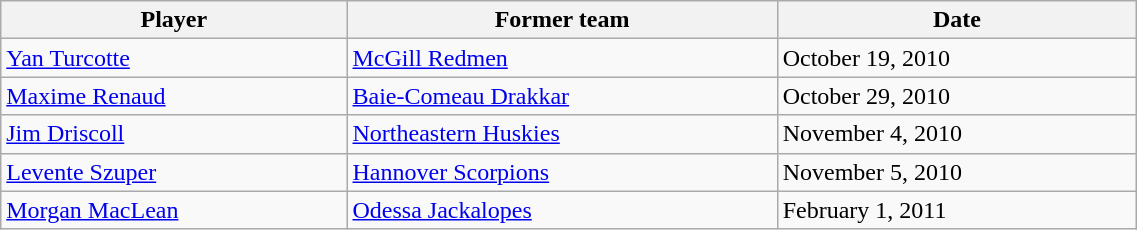<table class="wikitable" width=60%>
<tr>
<th>Player</th>
<th>Former team</th>
<th>Date</th>
</tr>
<tr>
<td><a href='#'>Yan Turcotte</a></td>
<td><a href='#'>McGill Redmen</a></td>
<td>October 19, 2010</td>
</tr>
<tr>
<td><a href='#'>Maxime Renaud</a></td>
<td><a href='#'>Baie-Comeau Drakkar</a></td>
<td>October 29, 2010</td>
</tr>
<tr>
<td><a href='#'>Jim Driscoll</a></td>
<td><a href='#'>Northeastern Huskies</a></td>
<td>November 4, 2010</td>
</tr>
<tr>
<td><a href='#'>Levente Szuper</a></td>
<td><a href='#'>Hannover Scorpions</a></td>
<td>November 5, 2010</td>
</tr>
<tr>
<td><a href='#'>Morgan MacLean</a></td>
<td><a href='#'>Odessa Jackalopes</a></td>
<td>February 1, 2011</td>
</tr>
</table>
